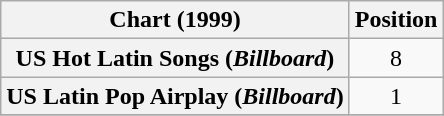<table class="wikitable plainrowheaders sortable" style="text-align:center;">
<tr>
<th scope="col">Chart (1999)</th>
<th scope="col">Position</th>
</tr>
<tr>
<th scope="row">US Hot Latin Songs (<em>Billboard</em>)</th>
<td>8</td>
</tr>
<tr>
<th scope="row">US Latin Pop Airplay (<em>Billboard</em>)</th>
<td>1</td>
</tr>
<tr>
</tr>
</table>
